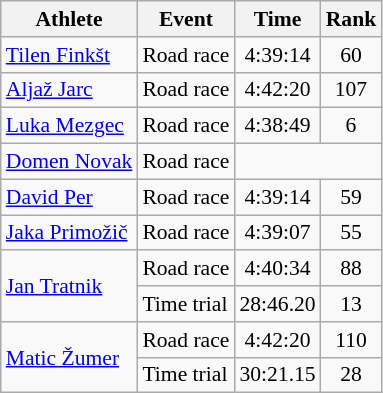<table class="wikitable" style="font-size:90%">
<tr>
<th>Athlete</th>
<th>Event</th>
<th>Time</th>
<th>Rank</th>
</tr>
<tr align=center>
<td align=left><a href='#'>Tilen Finkšt</a></td>
<td align=left>Road race</td>
<td>4:39:14</td>
<td>60</td>
</tr>
<tr align=center>
<td align=left><a href='#'>Aljaž Jarc</a></td>
<td align=left>Road race</td>
<td>4:42:20</td>
<td>107</td>
</tr>
<tr align=center>
<td align=left><a href='#'>Luka Mezgec</a></td>
<td align=left>Road race</td>
<td>4:38:49</td>
<td>6</td>
</tr>
<tr align=center>
<td align=left><a href='#'>Domen Novak</a></td>
<td align=left>Road race</td>
<td colspan=2></td>
</tr>
<tr align=center>
<td align=left><a href='#'>David Per</a></td>
<td align=left>Road race</td>
<td>4:39:14</td>
<td>59</td>
</tr>
<tr align=center>
<td align=left><a href='#'>Jaka Primožič</a></td>
<td align=left>Road race</td>
<td>4:39:07</td>
<td>55</td>
</tr>
<tr align=center>
<td align=left rowspan=2><a href='#'>Jan Tratnik</a></td>
<td align=left>Road race</td>
<td>4:40:34</td>
<td>88</td>
</tr>
<tr align=center>
<td align=left>Time trial</td>
<td>28:46.20</td>
<td>13</td>
</tr>
<tr align=center>
<td align=left rowspan=2><a href='#'>Matic Žumer</a></td>
<td align=left>Road race</td>
<td>4:42:20</td>
<td>110</td>
</tr>
<tr align=center>
<td align=left>Time trial</td>
<td>30:21.15</td>
<td>28</td>
</tr>
</table>
